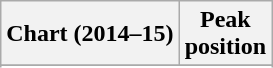<table class="wikitable sortable plainrowheaders">
<tr>
<th>Chart (2014–15)</th>
<th>Peak<br>position</th>
</tr>
<tr>
</tr>
<tr>
</tr>
<tr>
</tr>
<tr>
</tr>
<tr>
</tr>
<tr>
</tr>
<tr>
</tr>
<tr>
</tr>
<tr>
</tr>
<tr>
</tr>
<tr>
</tr>
<tr>
</tr>
<tr>
</tr>
<tr>
</tr>
</table>
